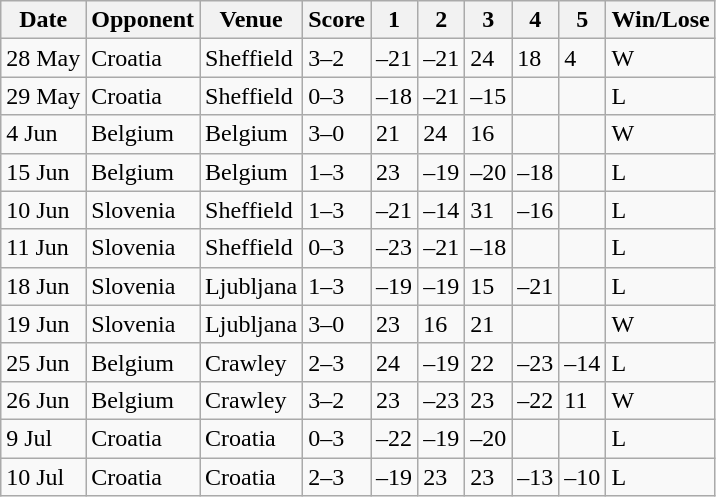<table class="wikitable">
<tr>
<th>Date</th>
<th>Opponent</th>
<th>Venue</th>
<th>Score</th>
<th>1</th>
<th>2</th>
<th>3</th>
<th>4</th>
<th>5</th>
<th>Win/Lose</th>
</tr>
<tr>
<td>28 May</td>
<td>Croatia</td>
<td>Sheffield</td>
<td>3–2</td>
<td>–21</td>
<td>–21</td>
<td>24</td>
<td>18</td>
<td>4</td>
<td>W</td>
</tr>
<tr>
<td>29 May</td>
<td>Croatia</td>
<td>Sheffield</td>
<td>0–3</td>
<td>–18</td>
<td>–21</td>
<td>–15</td>
<td></td>
<td></td>
<td>L</td>
</tr>
<tr>
<td>4 Jun</td>
<td>Belgium</td>
<td>Belgium</td>
<td>3–0</td>
<td>21</td>
<td>24</td>
<td>16</td>
<td></td>
<td></td>
<td>W</td>
</tr>
<tr>
<td>15 Jun</td>
<td>Belgium</td>
<td>Belgium</td>
<td>1–3</td>
<td>23</td>
<td>–19</td>
<td>–20</td>
<td>–18</td>
<td></td>
<td>L</td>
</tr>
<tr>
<td>10 Jun</td>
<td>Slovenia</td>
<td>Sheffield</td>
<td>1–3</td>
<td>–21</td>
<td>–14</td>
<td>31</td>
<td>–16</td>
<td></td>
<td>L</td>
</tr>
<tr>
<td>11 Jun</td>
<td>Slovenia</td>
<td>Sheffield</td>
<td>0–3</td>
<td>–23</td>
<td>–21</td>
<td>–18</td>
<td></td>
<td></td>
<td>L</td>
</tr>
<tr>
<td>18 Jun</td>
<td>Slovenia</td>
<td>Ljubljana</td>
<td>1–3</td>
<td>–19</td>
<td>–19</td>
<td>15</td>
<td>–21</td>
<td></td>
<td>L</td>
</tr>
<tr>
<td>19 Jun</td>
<td>Slovenia</td>
<td>Ljubljana</td>
<td>3–0</td>
<td>23</td>
<td>16</td>
<td>21</td>
<td></td>
<td></td>
<td>W</td>
</tr>
<tr>
<td>25 Jun</td>
<td>Belgium</td>
<td>Crawley</td>
<td>2–3</td>
<td>24</td>
<td>–19</td>
<td>22</td>
<td>–23</td>
<td>–14</td>
<td>L</td>
</tr>
<tr>
<td>26 Jun</td>
<td>Belgium</td>
<td>Crawley</td>
<td>3–2</td>
<td>23</td>
<td>–23</td>
<td>23</td>
<td>–22</td>
<td>11</td>
<td>W</td>
</tr>
<tr>
<td>9 Jul</td>
<td>Croatia</td>
<td>Croatia</td>
<td>0–3</td>
<td>–22</td>
<td>–19</td>
<td>–20</td>
<td></td>
<td></td>
<td>L</td>
</tr>
<tr>
<td>10 Jul</td>
<td>Croatia</td>
<td>Croatia</td>
<td>2–3</td>
<td>–19</td>
<td>23</td>
<td>23</td>
<td>–13</td>
<td>–10</td>
<td>L</td>
</tr>
</table>
